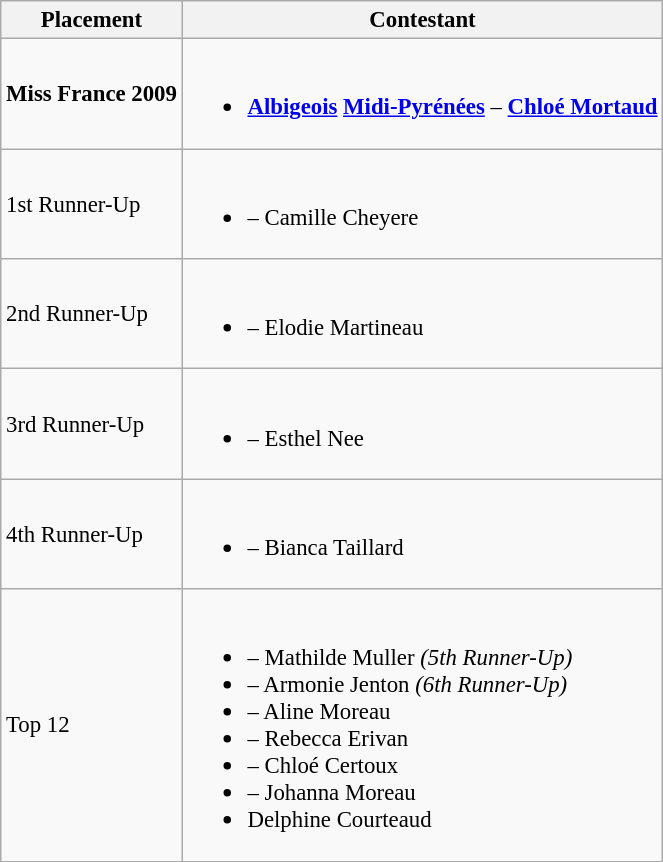<table class="wikitable sortable" style="font-size:95%;">
<tr>
<th>Placement</th>
<th>Contestant</th>
</tr>
<tr>
<td><strong>Miss France 2009</strong></td>
<td><br><ul><li> <strong><a href='#'>Albigeois</a> <a href='#'>Midi-Pyrénées</a></strong> – <strong><a href='#'>Chloé Mortaud</a></strong></li></ul></td>
</tr>
<tr>
<td>1st Runner-Up</td>
<td><br><ul><li> – Camille Cheyere</li></ul></td>
</tr>
<tr>
<td>2nd Runner-Up</td>
<td><br><ul><li> – Elodie Martineau</li></ul></td>
</tr>
<tr>
<td>3rd Runner-Up</td>
<td><br><ul><li> – Esthel Nee</li></ul></td>
</tr>
<tr>
<td>4th Runner-Up</td>
<td><br><ul><li> – Bianca Taillard</li></ul></td>
</tr>
<tr>
<td>Top 12</td>
<td><br><ul><li> – Mathilde Muller <em>(5th Runner-Up)</em></li><li> – Armonie Jenton <em>(6th Runner-Up)</em></li><li> – Aline Moreau</li><li> – Rebecca Erivan</li><li> – Chloé Certoux</li><li> – Johanna Moreau</li><li> Delphine Courteaud</li></ul></td>
</tr>
</table>
